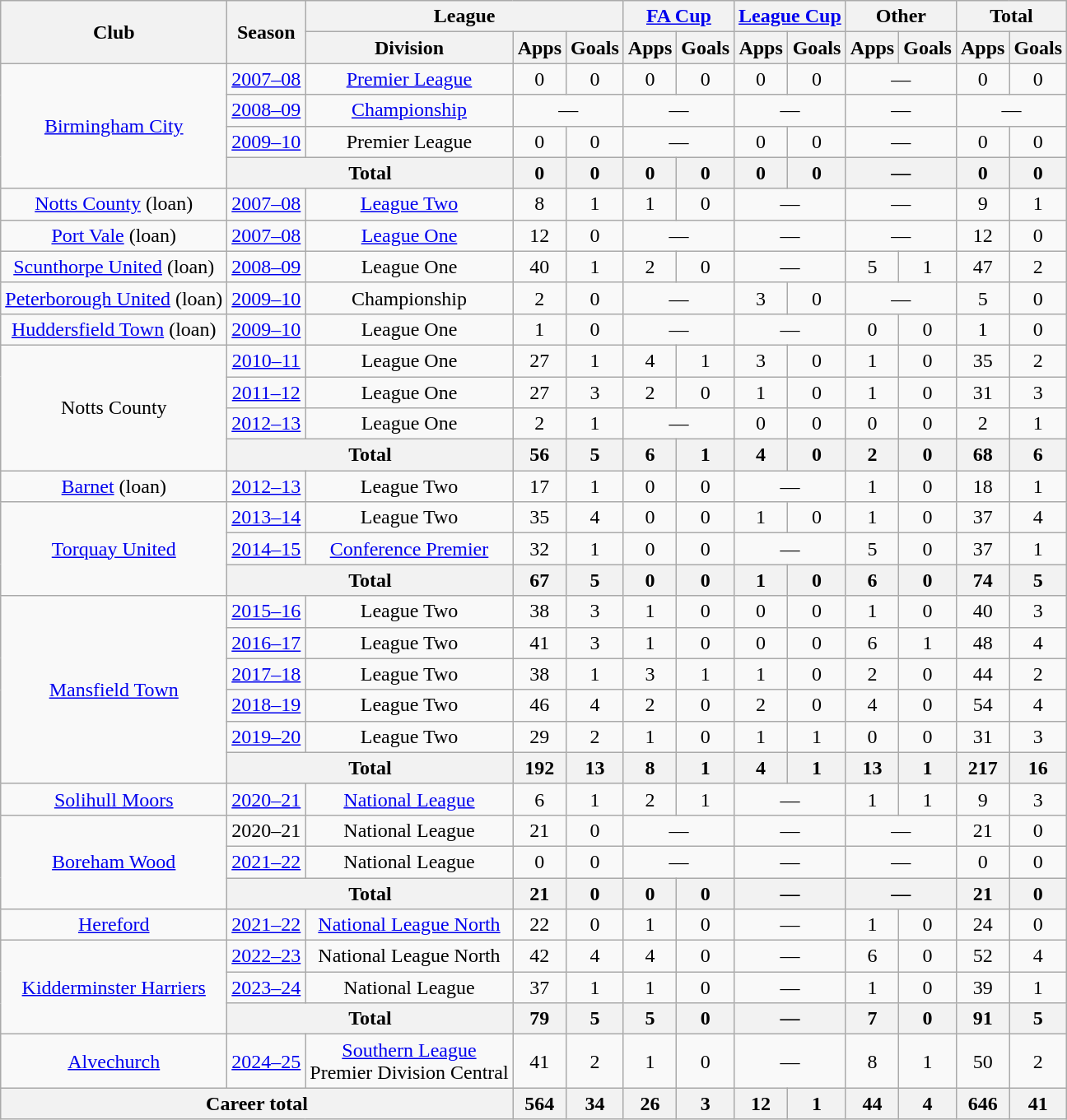<table class="wikitable" style="text-align: center">
<tr>
<th rowspan=2>Club</th>
<th rowspan=2>Season</th>
<th colspan=3>League</th>
<th colspan=2><a href='#'>FA Cup</a></th>
<th colspan=2><a href='#'>League Cup</a></th>
<th colspan=2>Other</th>
<th colspan=2>Total</th>
</tr>
<tr>
<th>Division</th>
<th>Apps</th>
<th>Goals</th>
<th>Apps</th>
<th>Goals</th>
<th>Apps</th>
<th>Goals</th>
<th>Apps</th>
<th>Goals</th>
<th>Apps</th>
<th>Goals</th>
</tr>
<tr>
<td rowspan=4><a href='#'>Birmingham City</a></td>
<td><a href='#'>2007–08</a></td>
<td><a href='#'>Premier League</a></td>
<td>0</td>
<td>0</td>
<td>0</td>
<td>0</td>
<td>0</td>
<td>0</td>
<td colspan=2>—</td>
<td>0</td>
<td>0</td>
</tr>
<tr>
<td><a href='#'>2008–09</a></td>
<td><a href='#'>Championship</a></td>
<td colspan=2>—</td>
<td colspan=2>—</td>
<td colspan=2>—</td>
<td colspan=2>—</td>
<td colspan=2>—</td>
</tr>
<tr>
<td><a href='#'>2009–10</a></td>
<td>Premier League</td>
<td>0</td>
<td>0</td>
<td colspan=2>—</td>
<td>0</td>
<td>0</td>
<td colspan=2>—</td>
<td>0</td>
<td>0</td>
</tr>
<tr>
<th colspan=2>Total</th>
<th>0</th>
<th>0</th>
<th>0</th>
<th>0</th>
<th>0</th>
<th>0</th>
<th colspan=2>—</th>
<th>0</th>
<th>0</th>
</tr>
<tr>
<td><a href='#'>Notts County</a> (loan)</td>
<td><a href='#'>2007–08</a></td>
<td><a href='#'>League Two</a></td>
<td>8</td>
<td>1</td>
<td>1</td>
<td>0</td>
<td colspan=2>—</td>
<td colspan=2>—</td>
<td>9</td>
<td>1</td>
</tr>
<tr>
<td><a href='#'>Port Vale</a> (loan)</td>
<td><a href='#'>2007–08</a></td>
<td><a href='#'>League One</a></td>
<td>12</td>
<td>0</td>
<td colspan=2>—</td>
<td colspan=2>—</td>
<td colspan=2>—</td>
<td>12</td>
<td>0</td>
</tr>
<tr>
<td><a href='#'>Scunthorpe United</a> (loan)</td>
<td><a href='#'>2008–09</a></td>
<td>League One</td>
<td>40</td>
<td>1</td>
<td>2</td>
<td>0</td>
<td colspan=2>—</td>
<td>5</td>
<td>1</td>
<td>47</td>
<td>2</td>
</tr>
<tr>
<td><a href='#'>Peterborough United</a> (loan)</td>
<td><a href='#'>2009–10</a></td>
<td>Championship</td>
<td>2</td>
<td>0</td>
<td colspan=2>—</td>
<td>3</td>
<td>0</td>
<td colspan=2>—</td>
<td>5</td>
<td>0</td>
</tr>
<tr>
<td><a href='#'>Huddersfield Town</a> (loan)</td>
<td><a href='#'>2009–10</a></td>
<td>League One</td>
<td>1</td>
<td>0</td>
<td colspan=2>—</td>
<td colspan=2>—</td>
<td>0</td>
<td>0</td>
<td>1</td>
<td>0</td>
</tr>
<tr>
<td rowspan=4>Notts County</td>
<td><a href='#'>2010–11</a></td>
<td>League One</td>
<td>27</td>
<td>1</td>
<td>4</td>
<td>1</td>
<td>3</td>
<td>0</td>
<td>1</td>
<td>0</td>
<td>35</td>
<td>2</td>
</tr>
<tr>
<td><a href='#'>2011–12</a></td>
<td>League One</td>
<td>27</td>
<td>3</td>
<td>2</td>
<td>0</td>
<td>1</td>
<td>0</td>
<td>1</td>
<td>0</td>
<td>31</td>
<td>3</td>
</tr>
<tr>
<td><a href='#'>2012–13</a></td>
<td>League One</td>
<td>2</td>
<td>1</td>
<td colspan=2>—</td>
<td>0</td>
<td>0</td>
<td>0</td>
<td>0</td>
<td>2</td>
<td>1</td>
</tr>
<tr>
<th colspan=2>Total</th>
<th>56</th>
<th>5</th>
<th>6</th>
<th>1</th>
<th>4</th>
<th>0</th>
<th>2</th>
<th>0</th>
<th>68</th>
<th>6</th>
</tr>
<tr>
<td><a href='#'>Barnet</a> (loan)</td>
<td><a href='#'>2012–13</a></td>
<td>League Two</td>
<td>17</td>
<td>1</td>
<td>0</td>
<td>0</td>
<td colspan=2>—</td>
<td>1</td>
<td>0</td>
<td>18</td>
<td>1</td>
</tr>
<tr>
<td rowspan=3><a href='#'>Torquay United</a></td>
<td><a href='#'>2013–14</a></td>
<td>League Two</td>
<td>35</td>
<td>4</td>
<td>0</td>
<td>0</td>
<td>1</td>
<td>0</td>
<td>1</td>
<td>0</td>
<td>37</td>
<td>4</td>
</tr>
<tr>
<td><a href='#'>2014–15</a></td>
<td><a href='#'>Conference Premier</a></td>
<td>32</td>
<td>1</td>
<td>0</td>
<td>0</td>
<td colspan=2>—</td>
<td>5</td>
<td>0</td>
<td>37</td>
<td>1</td>
</tr>
<tr>
<th colspan=2>Total</th>
<th>67</th>
<th>5</th>
<th>0</th>
<th>0</th>
<th>1</th>
<th>0</th>
<th>6</th>
<th>0</th>
<th>74</th>
<th>5</th>
</tr>
<tr>
<td rowspan=6><a href='#'>Mansfield Town</a></td>
<td><a href='#'>2015–16</a></td>
<td>League Two</td>
<td>38</td>
<td>3</td>
<td>1</td>
<td>0</td>
<td>0</td>
<td>0</td>
<td>1</td>
<td>0</td>
<td>40</td>
<td>3</td>
</tr>
<tr>
<td><a href='#'>2016–17</a></td>
<td>League Two</td>
<td>41</td>
<td>3</td>
<td>1</td>
<td>0</td>
<td>0</td>
<td>0</td>
<td>6</td>
<td>1</td>
<td>48</td>
<td>4</td>
</tr>
<tr>
<td><a href='#'>2017–18</a></td>
<td>League Two</td>
<td>38</td>
<td>1</td>
<td>3</td>
<td>1</td>
<td>1</td>
<td>0</td>
<td>2</td>
<td>0</td>
<td>44</td>
<td>2</td>
</tr>
<tr>
<td><a href='#'>2018–19</a></td>
<td>League Two</td>
<td>46</td>
<td>4</td>
<td>2</td>
<td>0</td>
<td>2</td>
<td>0</td>
<td>4</td>
<td>0</td>
<td>54</td>
<td>4</td>
</tr>
<tr>
<td><a href='#'>2019–20</a></td>
<td>League Two</td>
<td>29</td>
<td>2</td>
<td>1</td>
<td>0</td>
<td>1</td>
<td>1</td>
<td>0</td>
<td>0</td>
<td>31</td>
<td>3</td>
</tr>
<tr>
<th colspan=2>Total</th>
<th>192</th>
<th>13</th>
<th>8</th>
<th>1</th>
<th>4</th>
<th>1</th>
<th>13</th>
<th>1</th>
<th>217</th>
<th>16</th>
</tr>
<tr>
<td><a href='#'>Solihull Moors</a></td>
<td><a href='#'>2020–21</a></td>
<td><a href='#'>National League</a></td>
<td>6</td>
<td>1</td>
<td>2</td>
<td>1</td>
<td colspan=2>—</td>
<td>1</td>
<td>1</td>
<td>9</td>
<td>3</td>
</tr>
<tr>
<td rowspan=3><a href='#'>Boreham Wood</a></td>
<td>2020–21</td>
<td>National League</td>
<td>21</td>
<td>0</td>
<td colspan=2>—</td>
<td colspan=2>—</td>
<td colspan=2>—</td>
<td>21</td>
<td>0</td>
</tr>
<tr>
<td><a href='#'>2021–22</a></td>
<td>National League</td>
<td>0</td>
<td>0</td>
<td colspan=2>—</td>
<td colspan=2>—</td>
<td colspan=2>—</td>
<td>0</td>
<td>0</td>
</tr>
<tr>
<th colspan=2>Total</th>
<th>21</th>
<th>0</th>
<th>0</th>
<th>0</th>
<th colspan=2>—</th>
<th colspan=2>—</th>
<th>21</th>
<th>0</th>
</tr>
<tr>
<td><a href='#'>Hereford</a></td>
<td><a href='#'>2021–22</a></td>
<td><a href='#'>National League North</a></td>
<td>22</td>
<td>0</td>
<td>1</td>
<td>0</td>
<td colspan=2>—</td>
<td>1</td>
<td>0</td>
<td>24</td>
<td>0</td>
</tr>
<tr>
<td rowspan=3><a href='#'>Kidderminster Harriers</a></td>
<td><a href='#'>2022–23</a></td>
<td>National League North</td>
<td>42</td>
<td>4</td>
<td>4</td>
<td>0</td>
<td colspan=2>—</td>
<td>6</td>
<td>0</td>
<td>52</td>
<td>4</td>
</tr>
<tr>
<td><a href='#'>2023–24</a></td>
<td>National League</td>
<td>37</td>
<td>1</td>
<td>1</td>
<td>0</td>
<td colspan=2>—</td>
<td>1</td>
<td>0</td>
<td>39</td>
<td>1</td>
</tr>
<tr>
<th colspan=2>Total</th>
<th>79</th>
<th>5</th>
<th>5</th>
<th>0</th>
<th colspan=2>—</th>
<th>7</th>
<th>0</th>
<th>91</th>
<th>5</th>
</tr>
<tr>
<td><a href='#'>Alvechurch</a></td>
<td><a href='#'>2024–25</a></td>
<td><a href='#'>Southern League</a><br>Premier Division Central</td>
<td>41</td>
<td>2</td>
<td>1</td>
<td>0</td>
<td colspan=2>—</td>
<td>8</td>
<td>1</td>
<td>50</td>
<td>2</td>
</tr>
<tr>
<th colspan=3>Career total</th>
<th>564</th>
<th>34</th>
<th>26</th>
<th>3</th>
<th>12</th>
<th>1</th>
<th>44</th>
<th>4</th>
<th>646</th>
<th>41</th>
</tr>
</table>
